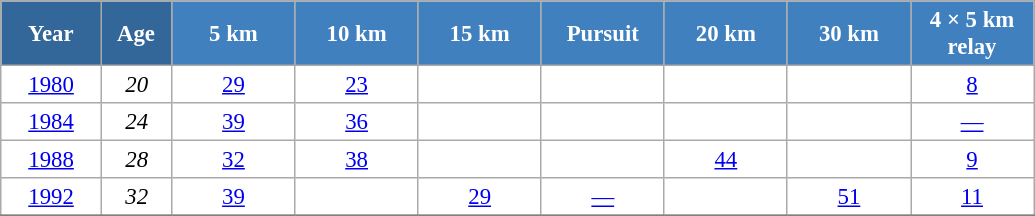<table class="wikitable" style="font-size:95%; text-align:center; border:grey solid 1px; border-collapse:collapse; background:#ffffff;">
<tr>
<th style="background-color:#369; color:white; width:60px;"> Year </th>
<th style="background-color:#369; color:white; width:40px;"> Age </th>
<th style="background-color:#4180be; color:white; width:75px;"> 5 km </th>
<th style="background-color:#4180be; color:white; width:75px;"> 10 km </th>
<th style="background-color:#4180be; color:white; width:75px;"> 15 km </th>
<th style="background-color:#4180be; color:white; width:75px;"> Pursuit </th>
<th style="background-color:#4180be; color:white; width:75px;"> 20 km </th>
<th style="background-color:#4180be; color:white; width:75px;"> 30 km </th>
<th style="background-color:#4180be; color:white; width:75px;"> 4 × 5 km <br> relay </th>
</tr>
<tr>
<td><a href='#'>1980</a></td>
<td><em>20</em></td>
<td><a href='#'>29</a></td>
<td><a href='#'>23</a></td>
<td></td>
<td></td>
<td></td>
<td></td>
<td><a href='#'>8</a></td>
</tr>
<tr>
<td><a href='#'>1984</a></td>
<td><em>24</em></td>
<td><a href='#'>39</a></td>
<td><a href='#'>36</a></td>
<td></td>
<td></td>
<td><a href='#'></a></td>
<td></td>
<td><a href='#'>—</a></td>
</tr>
<tr>
<td><a href='#'>1988</a></td>
<td><em>28</em></td>
<td><a href='#'>32</a></td>
<td><a href='#'>38</a></td>
<td></td>
<td></td>
<td><a href='#'>44</a></td>
<td></td>
<td><a href='#'>9</a></td>
</tr>
<tr>
<td><a href='#'>1992</a></td>
<td><em>32</em></td>
<td><a href='#'>39</a></td>
<td></td>
<td><a href='#'>29</a></td>
<td><a href='#'>—</a></td>
<td></td>
<td><a href='#'>51</a></td>
<td><a href='#'>11</a></td>
</tr>
<tr>
</tr>
</table>
